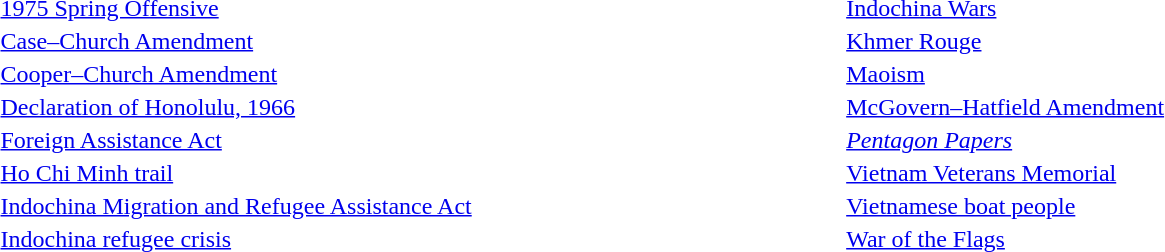<table style="width: 75%; border: none; text-align: left;">
<tr>
<td><a href='#'>1975 Spring Offensive</a></td>
<td><a href='#'>Indochina Wars</a></td>
</tr>
<tr>
<td><a href='#'>Case–Church Amendment</a></td>
<td><a href='#'>Khmer Rouge</a></td>
</tr>
<tr>
<td><a href='#'>Cooper–Church Amendment</a></td>
<td><a href='#'>Maoism</a></td>
</tr>
<tr>
<td><a href='#'>Declaration of Honolulu, 1966</a></td>
<td><a href='#'>McGovern–Hatfield Amendment</a></td>
</tr>
<tr>
<td><a href='#'>Foreign Assistance Act</a></td>
<td><em><a href='#'>Pentagon Papers</a></em></td>
</tr>
<tr>
<td><a href='#'>Ho Chi Minh trail</a></td>
<td><a href='#'>Vietnam Veterans Memorial</a></td>
</tr>
<tr>
<td><a href='#'>Indochina Migration and Refugee Assistance Act</a></td>
<td><a href='#'>Vietnamese boat people</a></td>
</tr>
<tr>
<td><a href='#'>Indochina refugee crisis</a></td>
<td><a href='#'>War of the Flags</a></td>
</tr>
</table>
